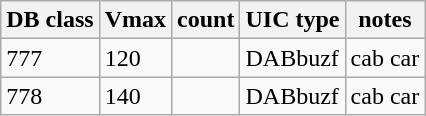<table class="wikitable">
<tr>
<th>DB class</th>
<th>Vmax</th>
<th>count</th>
<th>UIC type</th>
<th>notes</th>
</tr>
<tr>
<td>777</td>
<td>120</td>
<td></td>
<td>DABbuzf</td>
<td>cab car</td>
</tr>
<tr>
<td>778</td>
<td>140</td>
<td></td>
<td>DABbuzf</td>
<td>cab car</td>
</tr>
</table>
